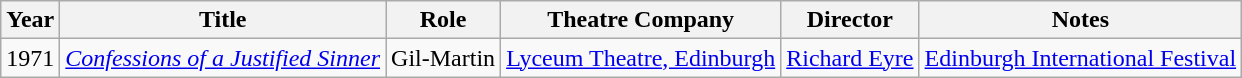<table class="wikitable">
<tr>
<th>Year</th>
<th>Title</th>
<th>Role</th>
<th>Theatre Company</th>
<th>Director</th>
<th>Notes</th>
</tr>
<tr>
<td>1971</td>
<td><em><a href='#'>Confessions of a Justified Sinner</a></em></td>
<td>Gil-Martin</td>
<td><a href='#'>Lyceum Theatre, Edinburgh</a></td>
<td><a href='#'>Richard Eyre</a></td>
<td><a href='#'>Edinburgh International Festival</a></td>
</tr>
</table>
